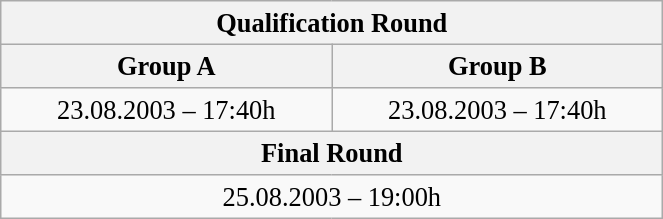<table class="wikitable" style=" text-align:center; font-size:110%;" width="35%">
<tr>
<th colspan="2">Qualification Round</th>
</tr>
<tr>
<th>Group A</th>
<th>Group B</th>
</tr>
<tr>
<td>23.08.2003 – 17:40h</td>
<td>23.08.2003 – 17:40h</td>
</tr>
<tr>
<th colspan="2">Final Round</th>
</tr>
<tr>
<td colspan="2">25.08.2003 – 19:00h</td>
</tr>
</table>
